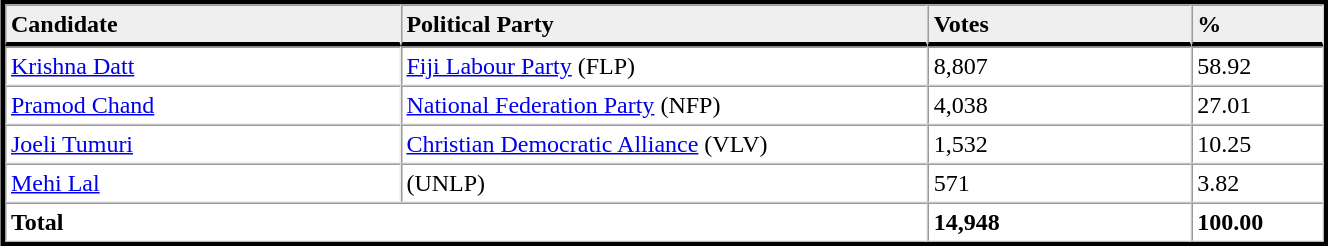<table Table Width="70%" Border="1" Align="center" Cellpadding=3 Cellspacing=0 Style="margin:5px; Border:3px Solid;">
<tr>
<td td Width="30%" Style="border-bottom:3px Solid; Background:#efefef;"><strong>Candidate</strong></td>
<td td Width="40%" Style="border-bottom:3px Solid; Background:#efefef;"><strong>Political Party</strong></td>
<td td Width="20%" Style="border-bottom:3px Solid; Background:#efefef;"><strong>Votes</strong></td>
<td td Width="10%" Style="border-bottom:3px Solid; Background:#efefef;"><strong>%</strong></td>
</tr>
<tr>
<td><a href='#'>Krishna Datt</a></td>
<td><a href='#'>Fiji Labour Party</a> (FLP)</td>
<td>8,807</td>
<td>58.92</td>
</tr>
<tr>
<td><a href='#'>Pramod Chand</a></td>
<td><a href='#'>National Federation Party</a> (NFP)</td>
<td>4,038</td>
<td>27.01</td>
</tr>
<tr>
<td><a href='#'>Joeli Tumuri</a></td>
<td><a href='#'>Christian Democratic Alliance</a> (VLV)</td>
<td>1,532</td>
<td>10.25</td>
</tr>
<tr>
<td><a href='#'>Mehi Lal</a></td>
<td>(UNLP)</td>
<td>571</td>
<td>3.82</td>
</tr>
<tr>
<td colspan=2><strong>Total</strong></td>
<td><strong>14,948</strong></td>
<td><strong>100.00</strong></td>
</tr>
<tr>
</tr>
</table>
